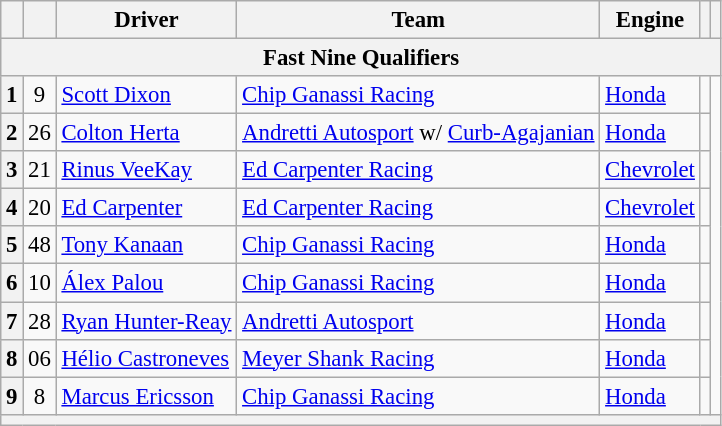<table class="wikitable" style="font-size:95%;">
<tr>
<th></th>
<th></th>
<th>Driver</th>
<th>Team</th>
<th>Engine</th>
<th></th>
<th></th>
</tr>
<tr>
<th colspan=7>Fast Nine Qualifiers</th>
</tr>
<tr>
<th>1</th>
<td align="center">9</td>
<td> <a href='#'>Scott Dixon</a> </td>
<td><a href='#'>Chip Ganassi Racing</a></td>
<td><a href='#'>Honda</a></td>
<td></td>
</tr>
<tr>
<th>2</th>
<td align="center">26</td>
<td> <a href='#'>Colton Herta</a></td>
<td><a href='#'>Andretti Autosport</a> w/ <a href='#'>Curb-Agajanian</a></td>
<td><a href='#'>Honda</a></td>
<td></td>
</tr>
<tr>
<th>3</th>
<td align="center">21</td>
<td> <a href='#'>Rinus VeeKay</a></td>
<td><a href='#'>Ed Carpenter Racing</a></td>
<td><a href='#'>Chevrolet</a></td>
<td></td>
</tr>
<tr>
<th>4</th>
<td align="center">20</td>
<td> <a href='#'>Ed Carpenter</a></td>
<td><a href='#'>Ed Carpenter Racing</a></td>
<td><a href='#'>Chevrolet</a></td>
<td></td>
</tr>
<tr>
<th>5</th>
<td align="center">48</td>
<td> <a href='#'>Tony Kanaan</a> </td>
<td><a href='#'>Chip Ganassi Racing</a></td>
<td><a href='#'>Honda</a></td>
<td></td>
</tr>
<tr>
<th>6</th>
<td align="center">10</td>
<td> <a href='#'>Álex Palou</a></td>
<td><a href='#'>Chip Ganassi Racing</a></td>
<td><a href='#'>Honda</a></td>
<td></td>
</tr>
<tr>
<th>7</th>
<td align="center">28</td>
<td> <a href='#'>Ryan Hunter-Reay</a> </td>
<td><a href='#'>Andretti Autosport</a></td>
<td><a href='#'>Honda</a></td>
<td></td>
</tr>
<tr>
<th>8</th>
<td align="center">06</td>
<td> <a href='#'>Hélio Castroneves</a> </td>
<td><a href='#'>Meyer Shank Racing</a></td>
<td><a href='#'>Honda</a></td>
<td></td>
</tr>
<tr>
<th>9</th>
<td align="center">8</td>
<td> <a href='#'>Marcus Ericsson</a></td>
<td><a href='#'>Chip Ganassi Racing</a></td>
<td><a href='#'>Honda</a></td>
<td></td>
</tr>
<tr>
<th colspan=7></th>
</tr>
</table>
